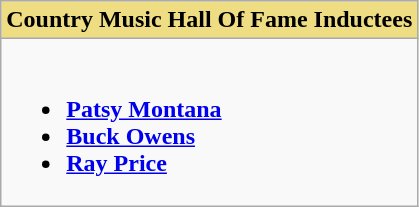<table class="wikitable">
<tr>
<th style="background:#EEDD82; width=50%">Country Music Hall Of Fame Inductees</th>
</tr>
<tr>
<td valign="top"><br><ul><li><strong><a href='#'>Patsy Montana</a></strong></li><li><strong><a href='#'>Buck Owens</a></strong></li><li><strong><a href='#'>Ray Price</a></strong></li></ul></td>
</tr>
</table>
